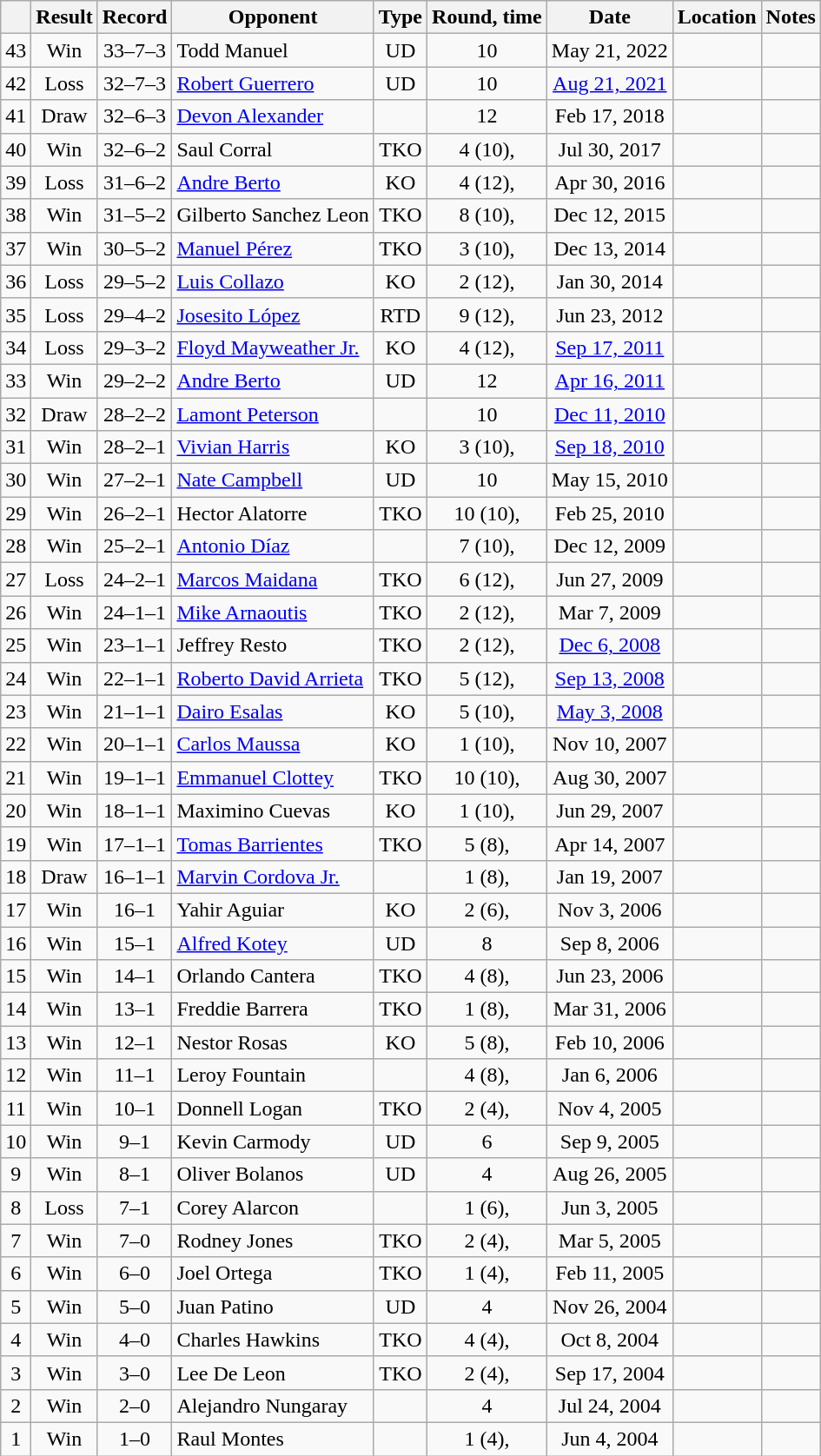<table class="wikitable" style="text-align:center">
<tr>
<th></th>
<th>Result</th>
<th>Record</th>
<th>Opponent</th>
<th>Type</th>
<th>Round, time</th>
<th>Date</th>
<th>Location</th>
<th>Notes</th>
</tr>
<tr>
<td>43</td>
<td>Win</td>
<td>33–7–3</td>
<td style="text-align:left;">Todd Manuel</td>
<td>UD</td>
<td>10</td>
<td>May 21, 2022</td>
<td style="text-align:left;"></td>
<td></td>
</tr>
<tr>
<td>42</td>
<td>Loss</td>
<td>32–7–3</td>
<td style="text-align:left;"><a href='#'>Robert Guerrero</a></td>
<td>UD</td>
<td>10</td>
<td><a href='#'>Aug 21, 2021</a></td>
<td style="text-align:left;"></td>
<td></td>
</tr>
<tr>
<td>41</td>
<td>Draw</td>
<td>32–6–3</td>
<td style="text-align:left;"><a href='#'>Devon Alexander</a></td>
<td></td>
<td>12</td>
<td>Feb 17, 2018</td>
<td style="text-align:left;"></td>
<td></td>
</tr>
<tr>
<td>40</td>
<td>Win</td>
<td>32–6–2</td>
<td style="text-align:left;">Saul Corral</td>
<td>TKO</td>
<td>4 (10), </td>
<td>Jul 30, 2017</td>
<td style="text-align:left;"></td>
<td></td>
</tr>
<tr>
<td>39</td>
<td>Loss</td>
<td>31–6–2</td>
<td style="text-align:left;"><a href='#'>Andre Berto</a></td>
<td>KO</td>
<td>4 (12), </td>
<td>Apr 30, 2016</td>
<td style="text-align:left;"></td>
<td></td>
</tr>
<tr>
<td>38</td>
<td>Win</td>
<td>31–5–2</td>
<td style="text-align:left;">Gilberto Sanchez Leon</td>
<td>TKO</td>
<td>8 (10), </td>
<td>Dec 12, 2015</td>
<td style="text-align:left;"></td>
<td></td>
</tr>
<tr>
<td>37</td>
<td>Win</td>
<td>30–5–2</td>
<td style="text-align:left;"><a href='#'>Manuel Pérez</a></td>
<td>TKO</td>
<td>3 (10), </td>
<td>Dec 13, 2014</td>
<td style="text-align:left;"></td>
<td></td>
</tr>
<tr>
<td>36</td>
<td>Loss</td>
<td>29–5–2</td>
<td style="text-align:left;"><a href='#'>Luis Collazo</a></td>
<td>KO</td>
<td>2 (12), </td>
<td>Jan 30, 2014</td>
<td style="text-align:left;"></td>
<td style="text-align:left;"></td>
</tr>
<tr>
<td>35</td>
<td>Loss</td>
<td>29–4–2</td>
<td style="text-align:left;"><a href='#'>Josesito López</a></td>
<td>RTD</td>
<td>9 (12), </td>
<td>Jun 23, 2012</td>
<td style="text-align:left;"></td>
<td style="text-align:left;"></td>
</tr>
<tr>
<td>34</td>
<td>Loss</td>
<td>29–3–2</td>
<td style="text-align:left;"><a href='#'>Floyd Mayweather Jr.</a></td>
<td>KO</td>
<td>4 (12), </td>
<td><a href='#'>Sep 17, 2011</a></td>
<td style="text-align:left;"></td>
<td style="text-align:left;"></td>
</tr>
<tr>
<td>33</td>
<td>Win</td>
<td>29–2–2</td>
<td style="text-align:left;"><a href='#'>Andre Berto</a></td>
<td>UD</td>
<td>12</td>
<td><a href='#'>Apr 16, 2011</a></td>
<td style="text-align:left;"></td>
<td style="text-align:left;"></td>
</tr>
<tr>
<td>32</td>
<td>Draw</td>
<td>28–2–2</td>
<td style="text-align:left;"><a href='#'>Lamont Peterson</a></td>
<td></td>
<td>10</td>
<td><a href='#'>Dec 11, 2010</a></td>
<td style="text-align:left;"></td>
<td></td>
</tr>
<tr>
<td>31</td>
<td>Win</td>
<td>28–2–1</td>
<td style="text-align:left;"><a href='#'>Vivian Harris</a></td>
<td>KO</td>
<td>3 (10), </td>
<td><a href='#'>Sep 18, 2010</a></td>
<td style="text-align:left;"></td>
<td></td>
</tr>
<tr>
<td>30</td>
<td>Win</td>
<td>27–2–1</td>
<td style="text-align:left;"><a href='#'>Nate Campbell</a></td>
<td>UD</td>
<td>10</td>
<td>May 15, 2010</td>
<td style="text-align:left;"></td>
<td></td>
</tr>
<tr>
<td>29</td>
<td>Win</td>
<td>26–2–1</td>
<td style="text-align:left;">Hector Alatorre</td>
<td>TKO</td>
<td>10 (10), </td>
<td>Feb 25, 2010</td>
<td style="text-align:left;"></td>
<td></td>
</tr>
<tr>
<td>28</td>
<td>Win</td>
<td>25–2–1</td>
<td style="text-align:left;"><a href='#'>Antonio Díaz</a></td>
<td></td>
<td>7 (10), </td>
<td>Dec 12, 2009</td>
<td style="text-align:left;"></td>
<td></td>
</tr>
<tr>
<td>27</td>
<td>Loss</td>
<td>24–2–1</td>
<td style="text-align:left;"><a href='#'>Marcos Maidana</a></td>
<td>TKO</td>
<td>6 (12), </td>
<td>Jun 27, 2009</td>
<td style="text-align:left;"></td>
<td style="text-align:left;"></td>
</tr>
<tr>
<td>26</td>
<td>Win</td>
<td>24–1–1</td>
<td style="text-align:left;"><a href='#'>Mike Arnaoutis</a></td>
<td>TKO</td>
<td>2 (12), </td>
<td>Mar 7, 2009</td>
<td style="text-align:left;"></td>
<td style="text-align:left;"></td>
</tr>
<tr>
<td>25</td>
<td>Win</td>
<td>23–1–1</td>
<td style="text-align:left;">Jeffrey Resto</td>
<td>TKO</td>
<td>2 (12), </td>
<td><a href='#'>Dec 6, 2008</a></td>
<td style="text-align:left;"></td>
<td style="text-align:left;"></td>
</tr>
<tr>
<td>24</td>
<td>Win</td>
<td>22–1–1</td>
<td style="text-align:left;"><a href='#'>Roberto David Arrieta</a></td>
<td>TKO</td>
<td>5 (12), </td>
<td><a href='#'>Sep 13, 2008</a></td>
<td style="text-align:left;"></td>
<td style="text-align:left;"></td>
</tr>
<tr>
<td>23</td>
<td>Win</td>
<td>21–1–1</td>
<td style="text-align:left;"><a href='#'>Dairo Esalas</a></td>
<td>KO</td>
<td>5 (10), </td>
<td><a href='#'>May 3, 2008</a></td>
<td style="text-align:left;"></td>
<td></td>
</tr>
<tr>
<td>22</td>
<td>Win</td>
<td>20–1–1</td>
<td style="text-align:left;"><a href='#'>Carlos Maussa</a></td>
<td>KO</td>
<td>1 (10), </td>
<td>Nov 10, 2007</td>
<td style="text-align:left;"></td>
<td></td>
</tr>
<tr>
<td>21</td>
<td>Win</td>
<td>19–1–1</td>
<td style="text-align:left;"><a href='#'>Emmanuel Clottey</a></td>
<td>TKO</td>
<td>10 (10), </td>
<td>Aug 30, 2007</td>
<td style="text-align:left;"></td>
<td></td>
</tr>
<tr>
<td>20</td>
<td>Win</td>
<td>18–1–1</td>
<td style="text-align:left;">Maximino Cuevas</td>
<td>KO</td>
<td>1 (10), </td>
<td>Jun 29, 2007</td>
<td style="text-align:left;"></td>
<td></td>
</tr>
<tr>
<td>19</td>
<td>Win</td>
<td>17–1–1</td>
<td style="text-align:left;"><a href='#'>Tomas Barrientes</a></td>
<td>TKO</td>
<td>5 (8), </td>
<td>Apr 14, 2007</td>
<td style="text-align:left;"></td>
<td></td>
</tr>
<tr>
<td>18</td>
<td>Draw</td>
<td>16–1–1</td>
<td style="text-align:left;"><a href='#'>Marvin Cordova Jr.</a></td>
<td></td>
<td>1 (8), </td>
<td>Jan 19, 2007</td>
<td style="text-align:left;"></td>
<td style="text-align:left;"></td>
</tr>
<tr>
<td>17</td>
<td>Win</td>
<td>16–1</td>
<td style="text-align:left;">Yahir Aguiar</td>
<td>KO</td>
<td>2 (6), </td>
<td>Nov 3, 2006</td>
<td style="text-align:left;"></td>
<td></td>
</tr>
<tr>
<td>16</td>
<td>Win</td>
<td>15–1</td>
<td style="text-align:left;"><a href='#'>Alfred Kotey</a></td>
<td>UD</td>
<td>8</td>
<td>Sep 8, 2006</td>
<td style="text-align:left;"></td>
<td></td>
</tr>
<tr>
<td>15</td>
<td>Win</td>
<td>14–1</td>
<td style="text-align:left;">Orlando Cantera</td>
<td>TKO</td>
<td>4 (8), </td>
<td>Jun 23, 2006</td>
<td style="text-align:left;"></td>
<td></td>
</tr>
<tr>
<td>14</td>
<td>Win</td>
<td>13–1</td>
<td style="text-align:left;">Freddie Barrera</td>
<td>TKO</td>
<td>1 (8), </td>
<td>Mar 31, 2006</td>
<td style="text-align:left;"></td>
<td></td>
</tr>
<tr>
<td>13</td>
<td>Win</td>
<td>12–1</td>
<td style="text-align:left;">Nestor Rosas</td>
<td>KO</td>
<td>5 (8), </td>
<td>Feb 10, 2006</td>
<td style="text-align:left;"></td>
<td></td>
</tr>
<tr>
<td>12</td>
<td>Win</td>
<td>11–1</td>
<td style="text-align:left;">Leroy Fountain</td>
<td></td>
<td>4 (8), </td>
<td>Jan 6, 2006</td>
<td style="text-align:left;"></td>
<td></td>
</tr>
<tr>
<td>11</td>
<td>Win</td>
<td>10–1</td>
<td style="text-align:left;">Donnell Logan</td>
<td>TKO</td>
<td>2 (4), </td>
<td>Nov 4, 2005</td>
<td style="text-align:left;"></td>
<td></td>
</tr>
<tr>
<td>10</td>
<td>Win</td>
<td>9–1</td>
<td style="text-align:left;">Kevin Carmody</td>
<td>UD</td>
<td>6</td>
<td>Sep 9, 2005</td>
<td style="text-align:left;"></td>
<td></td>
</tr>
<tr>
<td>9</td>
<td>Win</td>
<td>8–1</td>
<td style="text-align:left;">Oliver Bolanos</td>
<td>UD</td>
<td>4</td>
<td>Aug 26, 2005</td>
<td style="text-align:left;"></td>
<td></td>
</tr>
<tr>
<td>8</td>
<td>Loss</td>
<td>7–1</td>
<td style="text-align:left;">Corey Alarcon</td>
<td></td>
<td>1 (6), </td>
<td>Jun 3, 2005</td>
<td style="text-align:left;"></td>
<td style="text-align:left;"></td>
</tr>
<tr>
<td>7</td>
<td>Win</td>
<td>7–0</td>
<td style="text-align:left;">Rodney Jones</td>
<td>TKO</td>
<td>2 (4), </td>
<td>Mar 5, 2005</td>
<td style="text-align:left;"></td>
<td></td>
</tr>
<tr>
<td>6</td>
<td>Win</td>
<td>6–0</td>
<td style="text-align:left;">Joel Ortega</td>
<td>TKO</td>
<td>1 (4), </td>
<td>Feb 11, 2005</td>
<td style="text-align:left;"></td>
<td></td>
</tr>
<tr>
<td>5</td>
<td>Win</td>
<td>5–0</td>
<td style="text-align:left;">Juan Patino</td>
<td>UD</td>
<td>4</td>
<td>Nov 26, 2004</td>
<td style="text-align:left;"></td>
<td></td>
</tr>
<tr>
<td>4</td>
<td>Win</td>
<td>4–0</td>
<td style="text-align:left;">Charles Hawkins</td>
<td>TKO</td>
<td>4 (4), </td>
<td>Oct 8, 2004</td>
<td style="text-align:left;"></td>
<td></td>
</tr>
<tr>
<td>3</td>
<td>Win</td>
<td>3–0</td>
<td style="text-align:left;">Lee De Leon</td>
<td>TKO</td>
<td>2 (4), </td>
<td>Sep 17, 2004</td>
<td style="text-align:left;"></td>
<td></td>
</tr>
<tr>
<td>2</td>
<td>Win</td>
<td>2–0</td>
<td style="text-align:left;">Alejandro Nungaray</td>
<td></td>
<td>4</td>
<td>Jul 24, 2004</td>
<td style="text-align:left;"></td>
<td></td>
</tr>
<tr>
<td>1</td>
<td>Win</td>
<td>1–0</td>
<td style="text-align:left;">Raul Montes</td>
<td></td>
<td>1 (4), </td>
<td>Jun 4, 2004</td>
<td style="text-align:left;"></td>
<td></td>
</tr>
</table>
